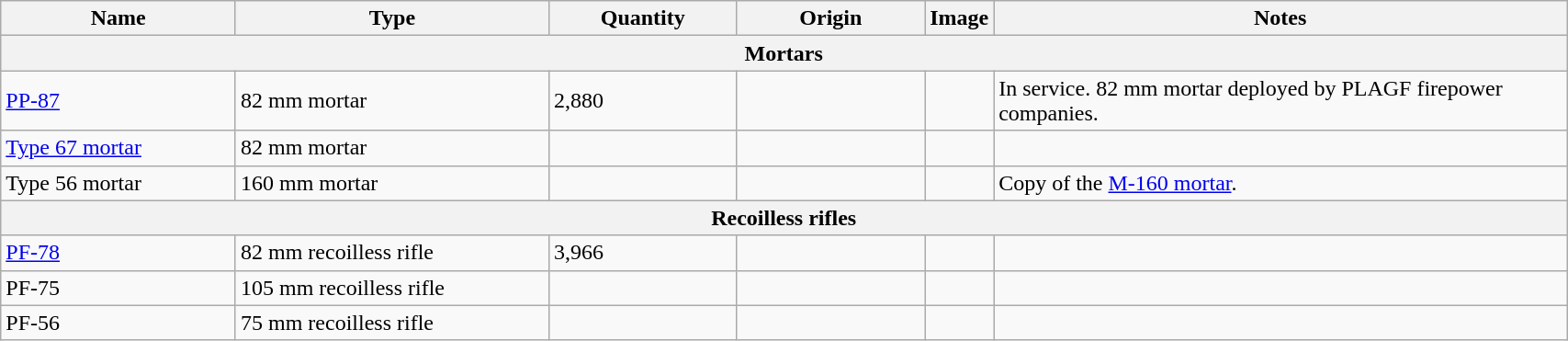<table class="wikitable" style="width:90%;">
<tr>
<th style="width:15%;">Name</th>
<th style="width:20%;">Type</th>
<th style="width:12%;">Quantity</th>
<th style="width:12%;">Origin</th>
<th>Image</th>
<th>Notes</th>
</tr>
<tr>
<th colspan="6">Mortars</th>
</tr>
<tr>
<td><a href='#'>PP-87</a></td>
<td>82 mm mortar</td>
<td>2,880</td>
<td></td>
<td></td>
<td>In service. 82 mm mortar deployed by PLAGF firepower companies.</td>
</tr>
<tr>
<td><a href='#'>Type 67 mortar</a></td>
<td>82 mm mortar</td>
<td></td>
<td></td>
<td></td>
<td></td>
</tr>
<tr>
<td>Type 56 mortar</td>
<td>160 mm mortar</td>
<td></td>
<td></td>
<td></td>
<td>Copy of the <a href='#'>M-160 mortar</a>.</td>
</tr>
<tr>
<th colspan="6">Recoilless rifles</th>
</tr>
<tr>
<td><a href='#'>PF-78</a></td>
<td>82 mm recoilless rifle</td>
<td>3,966</td>
<td></td>
<td></td>
<td></td>
</tr>
<tr>
<td>PF-75</td>
<td>105 mm recoilless rifle</td>
<td></td>
<td></td>
<td></td>
<td></td>
</tr>
<tr>
<td>PF-56</td>
<td>75 mm recoilless rifle</td>
<td></td>
<td></td>
<td></td>
<td></td>
</tr>
</table>
